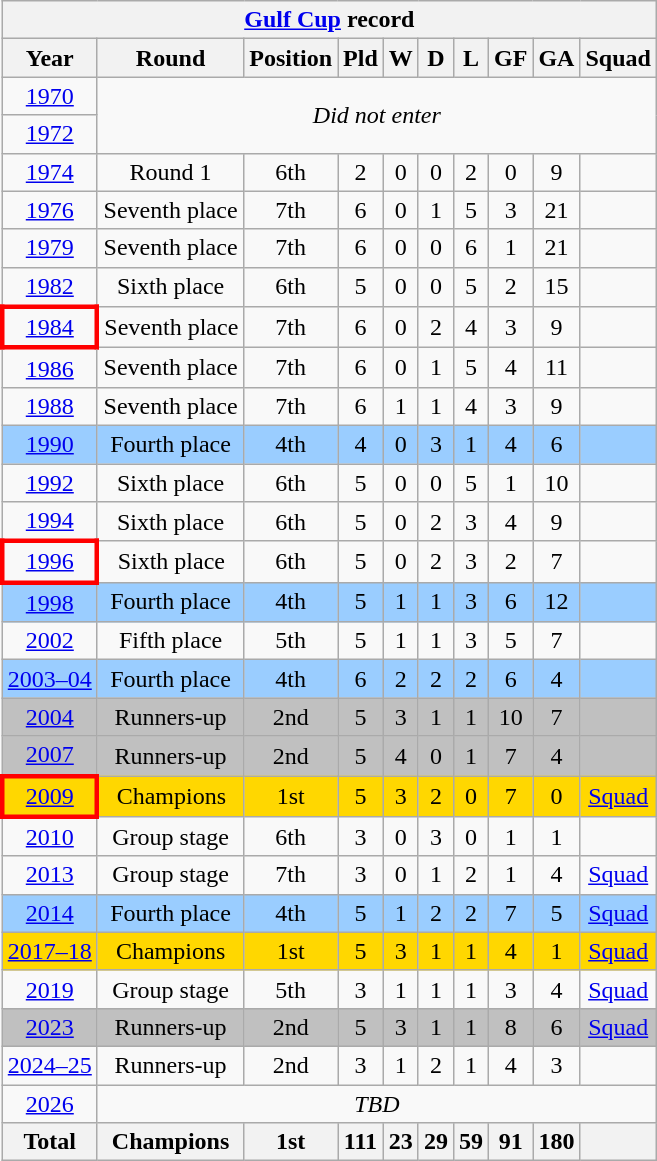<table class="wikitable" style="text-align: center;">
<tr>
<th colspan="10"><a href='#'>Gulf Cup</a> record</th>
</tr>
<tr>
<th>Year</th>
<th>Round</th>
<th>Position</th>
<th>Pld</th>
<th>W</th>
<th>D</th>
<th>L</th>
<th>GF</th>
<th>GA</th>
<th>Squad</th>
</tr>
<tr>
<td> <a href='#'>1970</a></td>
<td colspan="9" rowspan="2"><em>Did not enter</em></td>
</tr>
<tr>
<td> <a href='#'>1972</a></td>
</tr>
<tr>
<td> <a href='#'>1974</a></td>
<td>Round 1</td>
<td>6th</td>
<td>2</td>
<td>0</td>
<td>0</td>
<td>2</td>
<td>0</td>
<td>9</td>
<td></td>
</tr>
<tr>
<td> <a href='#'>1976</a></td>
<td>Seventh place</td>
<td>7th</td>
<td>6</td>
<td>0</td>
<td>1</td>
<td>5</td>
<td>3</td>
<td>21</td>
<td></td>
</tr>
<tr>
<td> <a href='#'>1979</a></td>
<td>Seventh place</td>
<td>7th</td>
<td>6</td>
<td>0</td>
<td>0</td>
<td>6</td>
<td>1</td>
<td>21</td>
<td></td>
</tr>
<tr>
<td> <a href='#'>1982</a></td>
<td>Sixth place</td>
<td>6th</td>
<td>5</td>
<td>0</td>
<td>0</td>
<td>5</td>
<td>2</td>
<td>15</td>
<td></td>
</tr>
<tr>
<td style="border: 3px solid red"> <a href='#'>1984</a></td>
<td>Seventh place</td>
<td>7th</td>
<td>6</td>
<td>0</td>
<td>2</td>
<td>4</td>
<td>3</td>
<td>9</td>
<td></td>
</tr>
<tr>
<td> <a href='#'>1986</a></td>
<td>Seventh place</td>
<td>7th</td>
<td>6</td>
<td>0</td>
<td>1</td>
<td>5</td>
<td>4</td>
<td>11</td>
<td></td>
</tr>
<tr>
<td> <a href='#'>1988</a></td>
<td>Seventh place</td>
<td>7th</td>
<td>6</td>
<td>1</td>
<td>1</td>
<td>4</td>
<td>3</td>
<td>9</td>
<td></td>
</tr>
<tr bgcolor=#9acdff>
<td> <a href='#'>1990</a></td>
<td>Fourth place</td>
<td>4th</td>
<td>4</td>
<td>0</td>
<td>3</td>
<td>1</td>
<td>4</td>
<td>6</td>
<td></td>
</tr>
<tr>
<td> <a href='#'>1992</a></td>
<td>Sixth place</td>
<td>6th</td>
<td>5</td>
<td>0</td>
<td>0</td>
<td>5</td>
<td>1</td>
<td>10</td>
<td></td>
</tr>
<tr>
<td> <a href='#'>1994</a></td>
<td>Sixth place</td>
<td>6th</td>
<td>5</td>
<td>0</td>
<td>2</td>
<td>3</td>
<td>4</td>
<td>9</td>
<td></td>
</tr>
<tr>
<td style="border: 3px solid red"> <a href='#'>1996</a></td>
<td>Sixth place</td>
<td>6th</td>
<td>5</td>
<td>0</td>
<td>2</td>
<td>3</td>
<td>2</td>
<td>7</td>
<td></td>
</tr>
<tr bgcolor=#9acdff>
<td> <a href='#'>1998</a></td>
<td>Fourth place</td>
<td>4th</td>
<td>5</td>
<td>1</td>
<td>1</td>
<td>3</td>
<td>6</td>
<td>12</td>
<td></td>
</tr>
<tr>
<td> <a href='#'>2002</a></td>
<td>Fifth place</td>
<td>5th</td>
<td>5</td>
<td>1</td>
<td>1</td>
<td>3</td>
<td>5</td>
<td>7</td>
<td></td>
</tr>
<tr bgcolor=#9acdff>
<td> <a href='#'>2003–04</a></td>
<td>Fourth place</td>
<td>4th</td>
<td>6</td>
<td>2</td>
<td>2</td>
<td>2</td>
<td>6</td>
<td>4</td>
<td></td>
</tr>
<tr bgcolor=silver>
<td> <a href='#'>2004</a></td>
<td>Runners-up</td>
<td>2nd</td>
<td>5</td>
<td>3</td>
<td>1</td>
<td>1</td>
<td>10</td>
<td>7</td>
<td></td>
</tr>
<tr bgcolor=silver>
<td> <a href='#'>2007</a></td>
<td>Runners-up</td>
<td>2nd</td>
<td>5</td>
<td>4</td>
<td>0</td>
<td>1</td>
<td>7</td>
<td>4</td>
<td></td>
</tr>
<tr bgcolor=gold>
<td style="border: 3px solid red"> <a href='#'>2009</a></td>
<td>Champions</td>
<td>1st</td>
<td>5</td>
<td>3</td>
<td>2</td>
<td>0</td>
<td>7</td>
<td>0</td>
<td><a href='#'>Squad</a></td>
</tr>
<tr>
<td> <a href='#'>2010</a></td>
<td>Group stage</td>
<td>6th</td>
<td>3</td>
<td>0</td>
<td>3</td>
<td>0</td>
<td>1</td>
<td>1</td>
<td></td>
</tr>
<tr>
<td> <a href='#'>2013</a></td>
<td>Group stage</td>
<td>7th</td>
<td>3</td>
<td>0</td>
<td>1</td>
<td>2</td>
<td>1</td>
<td>4</td>
<td><a href='#'>Squad</a></td>
</tr>
<tr bgcolor=#9acdff>
<td> <a href='#'>2014</a></td>
<td>Fourth place</td>
<td>4th</td>
<td>5</td>
<td>1</td>
<td>2</td>
<td>2</td>
<td>7</td>
<td>5</td>
<td><a href='#'>Squad</a></td>
</tr>
<tr bgcolor=gold>
<td> <a href='#'>2017–18</a></td>
<td>Champions</td>
<td>1st</td>
<td>5</td>
<td>3</td>
<td>1</td>
<td>1</td>
<td>4</td>
<td>1</td>
<td><a href='#'>Squad</a></td>
</tr>
<tr>
<td> <a href='#'>2019</a></td>
<td>Group stage</td>
<td>5th</td>
<td>3</td>
<td>1</td>
<td>1</td>
<td>1</td>
<td>3</td>
<td>4</td>
<td><a href='#'>Squad</a></td>
</tr>
<tr bgcolor=silver>
<td> <a href='#'>2023</a></td>
<td>Runners-up</td>
<td>2nd</td>
<td>5</td>
<td>3</td>
<td>1</td>
<td>1</td>
<td>8</td>
<td>6</td>
<td><a href='#'>Squad</a></td>
</tr>
<tr>
<td> <a href='#'>2024–25</a></td>
<td>Runners-up</td>
<td>2nd</td>
<td>3</td>
<td>1</td>
<td>2</td>
<td>1</td>
<td>4</td>
<td>3</td>
<td></td>
</tr>
<tr>
<td> <a href='#'>2026</a></td>
<td colspan="9"><em>TBD</em></td>
</tr>
<tr>
<th>Total</th>
<th>Champions</th>
<th>1st</th>
<th>111</th>
<th>23</th>
<th>29</th>
<th>59</th>
<th>91</th>
<th>180</th>
<th></th>
</tr>
</table>
